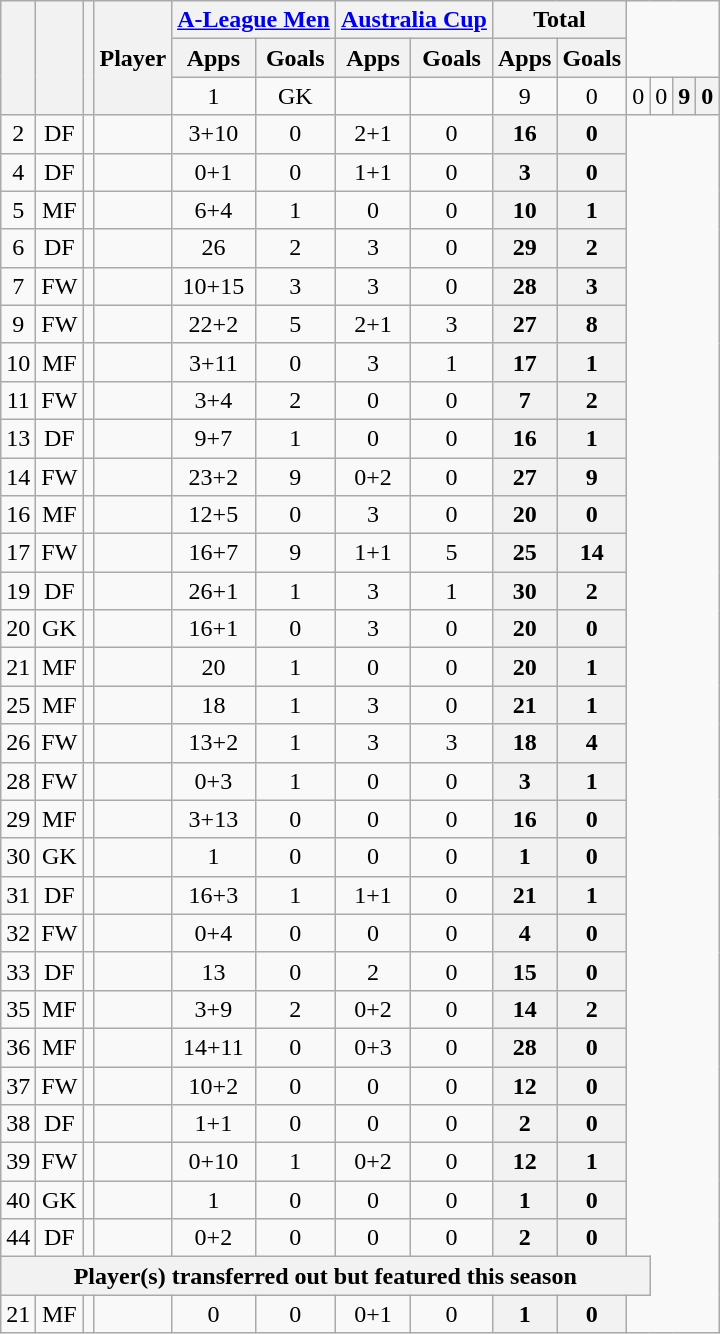<table class="wikitable sortable" style="text-align:center;">
<tr>
<th rowspan="3"></th>
<th rowspan="3"></th>
<th rowspan="3"></th>
<th rowspan="3">Player</th>
<th colspan="2"><a href='#'>A-League Men</a></th>
<th colspan="2"><a href='#'>Australia Cup</a></th>
<th colspan="2">Total</th>
</tr>
<tr>
<th>Apps</th>
<th>Goals</th>
<th>Apps</th>
<th>Goals</th>
<th>Apps</th>
<th>Goals</th>
</tr>
<tr>
<td>1</td>
<td>GK</td>
<td></td>
<td align="left"><br></td>
<td>9</td>
<td>0<br></td>
<td>0</td>
<td>0<br></td>
<th>9</th>
<th>0</th>
</tr>
<tr>
<td>2</td>
<td>DF</td>
<td></td>
<td align="left"><br></td>
<td>3+10</td>
<td>0<br></td>
<td>2+1</td>
<td>0<br></td>
<th>16</th>
<th>0</th>
</tr>
<tr>
<td>4</td>
<td>DF</td>
<td></td>
<td align="left"><br></td>
<td>0+1</td>
<td>0<br></td>
<td>1+1</td>
<td>0<br></td>
<th>3</th>
<th>0</th>
</tr>
<tr>
<td>5</td>
<td>MF</td>
<td></td>
<td align="left"><br></td>
<td>6+4</td>
<td>1<br></td>
<td>0</td>
<td>0<br></td>
<th>10</th>
<th>1</th>
</tr>
<tr>
<td>6</td>
<td>DF</td>
<td></td>
<td align="left"><br></td>
<td>26</td>
<td>2<br></td>
<td>3</td>
<td>0<br></td>
<th>29</th>
<th>2</th>
</tr>
<tr>
<td>7</td>
<td>FW</td>
<td></td>
<td align="left"><br></td>
<td>10+15</td>
<td>3<br></td>
<td>3</td>
<td>0<br></td>
<th>28</th>
<th>3</th>
</tr>
<tr>
<td>9</td>
<td>FW</td>
<td></td>
<td align="left"><br></td>
<td>22+2</td>
<td>5<br></td>
<td>2+1</td>
<td>3<br></td>
<th>27</th>
<th>8</th>
</tr>
<tr>
<td>10</td>
<td>MF</td>
<td></td>
<td align="left"><br></td>
<td>3+11</td>
<td>0<br></td>
<td>3</td>
<td>1<br></td>
<th>17</th>
<th>1</th>
</tr>
<tr>
<td>11</td>
<td>FW</td>
<td></td>
<td align="left"><br></td>
<td>3+4</td>
<td>2<br></td>
<td>0</td>
<td>0<br></td>
<th>7</th>
<th>2</th>
</tr>
<tr>
<td>13</td>
<td>DF</td>
<td></td>
<td align="left"><br></td>
<td>9+7</td>
<td>1<br></td>
<td>0</td>
<td>0<br></td>
<th>16</th>
<th>1</th>
</tr>
<tr>
<td>14</td>
<td>FW</td>
<td></td>
<td align="left"><br></td>
<td>23+2</td>
<td>9<br></td>
<td>0+2</td>
<td>0<br></td>
<th>27</th>
<th>9</th>
</tr>
<tr>
<td>16</td>
<td>MF</td>
<td></td>
<td align="left"><br></td>
<td>12+5</td>
<td>0<br></td>
<td>3</td>
<td>0<br></td>
<th>20</th>
<th>0</th>
</tr>
<tr>
<td>17</td>
<td>FW</td>
<td></td>
<td align="left"><br></td>
<td>16+7</td>
<td>9<br></td>
<td>1+1</td>
<td>5<br></td>
<th>25</th>
<th>14</th>
</tr>
<tr>
<td>19</td>
<td>DF</td>
<td></td>
<td align="left"><br></td>
<td>26+1</td>
<td>1<br></td>
<td>3</td>
<td>1<br></td>
<th>30</th>
<th>2</th>
</tr>
<tr>
<td>20</td>
<td>GK</td>
<td></td>
<td align="left"><br></td>
<td>16+1</td>
<td>0<br></td>
<td>3</td>
<td>0<br></td>
<th>20</th>
<th>0</th>
</tr>
<tr>
<td>21</td>
<td>MF</td>
<td></td>
<td align="left"><br></td>
<td>20</td>
<td>1<br></td>
<td>0</td>
<td>0<br></td>
<th>20</th>
<th>1</th>
</tr>
<tr>
<td>25</td>
<td>MF</td>
<td></td>
<td align="left"><br></td>
<td>18</td>
<td>1<br></td>
<td>3</td>
<td>0<br></td>
<th>21</th>
<th>1</th>
</tr>
<tr>
<td>26</td>
<td>FW</td>
<td></td>
<td align="left"><br></td>
<td>13+2</td>
<td>1<br></td>
<td>3</td>
<td>3<br></td>
<th>18</th>
<th>4</th>
</tr>
<tr>
<td>28</td>
<td>FW</td>
<td></td>
<td align="left"><br></td>
<td>0+3</td>
<td>1<br></td>
<td>0</td>
<td>0<br></td>
<th>3</th>
<th>1</th>
</tr>
<tr>
<td>29</td>
<td>MF</td>
<td></td>
<td align="left"><br></td>
<td>3+13</td>
<td>0<br></td>
<td>0</td>
<td>0<br></td>
<th>16</th>
<th>0</th>
</tr>
<tr>
<td>30</td>
<td>GK</td>
<td></td>
<td align="left"><br></td>
<td>1</td>
<td>0<br></td>
<td>0</td>
<td>0<br></td>
<th>1</th>
<th>0</th>
</tr>
<tr>
<td>31</td>
<td>DF</td>
<td></td>
<td align="left"><br></td>
<td>16+3</td>
<td>1<br></td>
<td>1+1</td>
<td>0<br></td>
<th>21</th>
<th>1</th>
</tr>
<tr>
<td>32</td>
<td>FW</td>
<td></td>
<td align="left"><br></td>
<td>0+4</td>
<td>0<br></td>
<td>0</td>
<td>0<br></td>
<th>4</th>
<th>0</th>
</tr>
<tr>
<td>33</td>
<td>DF</td>
<td></td>
<td align="left"><br></td>
<td>13</td>
<td>0<br></td>
<td>2</td>
<td>0<br></td>
<th>15</th>
<th>0</th>
</tr>
<tr>
<td>35</td>
<td>MF</td>
<td></td>
<td align="left"><br></td>
<td>3+9</td>
<td>2<br></td>
<td>0+2</td>
<td>0<br></td>
<th>14</th>
<th>2</th>
</tr>
<tr>
<td>36</td>
<td>MF</td>
<td></td>
<td align="left"><br></td>
<td>14+11</td>
<td>0<br></td>
<td>0+3</td>
<td>0<br></td>
<th>28</th>
<th>0</th>
</tr>
<tr>
<td>37</td>
<td>FW</td>
<td></td>
<td align="left"><br></td>
<td>10+2</td>
<td>0<br></td>
<td>0</td>
<td>0<br></td>
<th>12</th>
<th>0</th>
</tr>
<tr>
<td>38</td>
<td>DF</td>
<td></td>
<td align="left"><br></td>
<td>1+1</td>
<td>0<br></td>
<td>0</td>
<td>0<br></td>
<th>2</th>
<th>0</th>
</tr>
<tr>
<td>39</td>
<td>FW</td>
<td></td>
<td align="left"><br></td>
<td>0+10</td>
<td>1<br></td>
<td>0+2</td>
<td>0<br></td>
<th>12</th>
<th>1</th>
</tr>
<tr>
<td>40</td>
<td>GK</td>
<td></td>
<td align="left"><br></td>
<td>1</td>
<td>0<br></td>
<td>0</td>
<td>0<br></td>
<th>1</th>
<th>0</th>
</tr>
<tr>
<td>44</td>
<td>DF</td>
<td></td>
<td align="left"><br></td>
<td>0+2</td>
<td>0<br></td>
<td>0</td>
<td>0<br></td>
<th>2</th>
<th>0</th>
</tr>
<tr class=sortbottom>
<th colspan="11">Player(s) transferred out but featured this season</th>
</tr>
<tr class=sortbottom>
<td>21</td>
<td>MF</td>
<td></td>
<td align="left"><br></td>
<td>0</td>
<td>0<br></td>
<td>0+1</td>
<td>0<br></td>
<th>1</th>
<th>0</th>
</tr>
</table>
